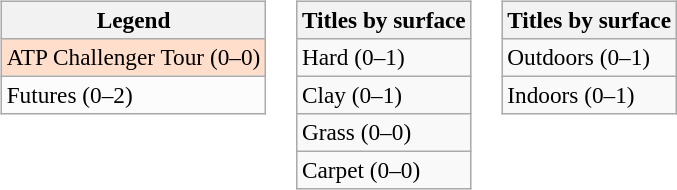<table>
<tr valign=top>
<td><br><table class=wikitable style=font-size:97%>
<tr>
<th>Legend</th>
</tr>
<tr bgcolor=ffdecb>
<td>ATP Challenger Tour (0–0)</td>
</tr>
<tr bgcolor=fcfcfc>
<td>Futures (0–2)</td>
</tr>
</table>
</td>
<td><br><table class=wikitable style=font-size:97%>
<tr>
<th>Titles by surface</th>
</tr>
<tr>
<td>Hard (0–1)</td>
</tr>
<tr>
<td>Clay (0–1)</td>
</tr>
<tr>
<td>Grass (0–0)</td>
</tr>
<tr>
<td>Carpet (0–0)</td>
</tr>
</table>
</td>
<td><br><table class=wikitable style=font-size:97%>
<tr>
<th>Titles by surface</th>
</tr>
<tr>
<td>Outdoors (0–1)</td>
</tr>
<tr>
<td>Indoors (0–1)</td>
</tr>
</table>
</td>
</tr>
</table>
